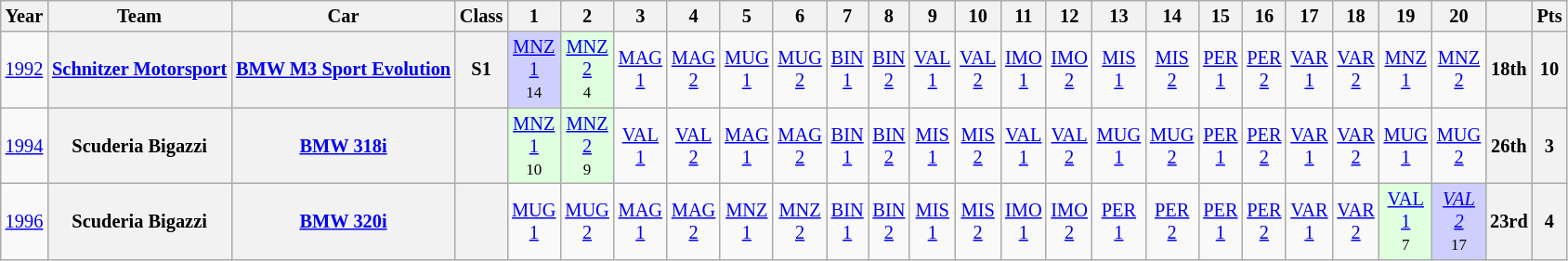<table class="wikitable" style="text-align:center; font-size:85%">
<tr>
<th>Year</th>
<th>Team</th>
<th>Car</th>
<th>Class</th>
<th>1</th>
<th>2</th>
<th>3</th>
<th>4</th>
<th>5</th>
<th>6</th>
<th>7</th>
<th>8</th>
<th>9</th>
<th>10</th>
<th>11</th>
<th>12</th>
<th>13</th>
<th>14</th>
<th>15</th>
<th>16</th>
<th>17</th>
<th>18</th>
<th>19</th>
<th>20</th>
<th></th>
<th>Pts</th>
</tr>
<tr>
<td><a href='#'>1992</a></td>
<th nowrap><a href='#'>Schnitzer Motorsport</a></th>
<th nowrap><a href='#'>BMW M3 Sport Evolution</a></th>
<th>S1</th>
<td style="background:#CFCFFF;"><a href='#'>MNZ<br>1</a><br><small>14</small></td>
<td style="background:#DFFFDF;"><a href='#'>MNZ<br>2</a><br><small>4</small></td>
<td><a href='#'>MAG<br>1</a></td>
<td><a href='#'>MAG<br>2</a></td>
<td><a href='#'>MUG<br>1</a></td>
<td><a href='#'>MUG<br>2</a></td>
<td><a href='#'>BIN<br>1</a></td>
<td><a href='#'>BIN<br>2</a></td>
<td><a href='#'>VAL<br>1</a></td>
<td><a href='#'>VAL<br>2</a></td>
<td><a href='#'>IMO<br>1</a></td>
<td><a href='#'>IMO<br>2</a></td>
<td><a href='#'>MIS<br>1</a></td>
<td><a href='#'>MIS<br>2</a></td>
<td><a href='#'>PER<br>1</a></td>
<td><a href='#'>PER<br>2</a></td>
<td><a href='#'>VAR<br>1</a></td>
<td><a href='#'>VAR<br>2</a></td>
<td><a href='#'>MNZ<br>1</a></td>
<td><a href='#'>MNZ<br>2</a></td>
<th>18th</th>
<th>10</th>
</tr>
<tr>
<td><a href='#'>1994</a></td>
<th nowrap>Scuderia Bigazzi</th>
<th nowrap><a href='#'>BMW 318i</a></th>
<th></th>
<td style="background:#DFFFDF;"><a href='#'>MNZ<br>1</a><br><small>10</small></td>
<td style="background:#DFFFDF;"><a href='#'>MNZ<br>2</a><br><small>9</small></td>
<td><a href='#'>VAL<br>1</a></td>
<td><a href='#'>VAL<br>2</a></td>
<td><a href='#'>MAG<br>1</a></td>
<td><a href='#'>MAG<br>2</a></td>
<td><a href='#'>BIN<br>1</a></td>
<td><a href='#'>BIN<br>2</a></td>
<td><a href='#'>MIS<br>1</a></td>
<td><a href='#'>MIS<br>2</a></td>
<td><a href='#'>VAL<br>1</a></td>
<td><a href='#'>VAL<br>2</a></td>
<td><a href='#'>MUG<br>1</a></td>
<td><a href='#'>MUG<br>2</a></td>
<td><a href='#'>PER<br>1</a></td>
<td><a href='#'>PER<br>2</a></td>
<td><a href='#'>VAR<br>1</a></td>
<td><a href='#'>VAR<br>2</a></td>
<td><a href='#'>MUG<br>1</a></td>
<td><a href='#'>MUG<br>2</a></td>
<th>26th</th>
<th>3</th>
</tr>
<tr>
<td><a href='#'>1996</a></td>
<th nowrap>Scuderia Bigazzi</th>
<th nowrap><a href='#'>BMW 320i</a></th>
<th></th>
<td><a href='#'>MUG<br>1</a></td>
<td><a href='#'>MUG<br>2</a></td>
<td><a href='#'>MAG<br>1</a></td>
<td><a href='#'>MAG<br>2</a></td>
<td><a href='#'>MNZ<br>1</a></td>
<td><a href='#'>MNZ<br>2</a></td>
<td><a href='#'>BIN<br>1</a></td>
<td><a href='#'>BIN<br>2</a></td>
<td><a href='#'>MIS<br>1</a></td>
<td><a href='#'>MIS<br>2</a></td>
<td><a href='#'>IMO<br>1</a></td>
<td><a href='#'>IMO<br>2</a></td>
<td><a href='#'>PER<br>1</a></td>
<td><a href='#'>PER<br>2</a></td>
<td><a href='#'>PER<br>1</a></td>
<td><a href='#'>PER<br>2</a></td>
<td><a href='#'>VAR<br>1</a></td>
<td><a href='#'>VAR<br>2</a></td>
<td style="background:#DFFFDF;"><a href='#'>VAL<br>1</a><br><small>7</small></td>
<td style="background:#CFCFFF;"><em><a href='#'>VAL<br>2</a></em><br><small>17</small></td>
<th>23rd</th>
<th>4</th>
</tr>
</table>
